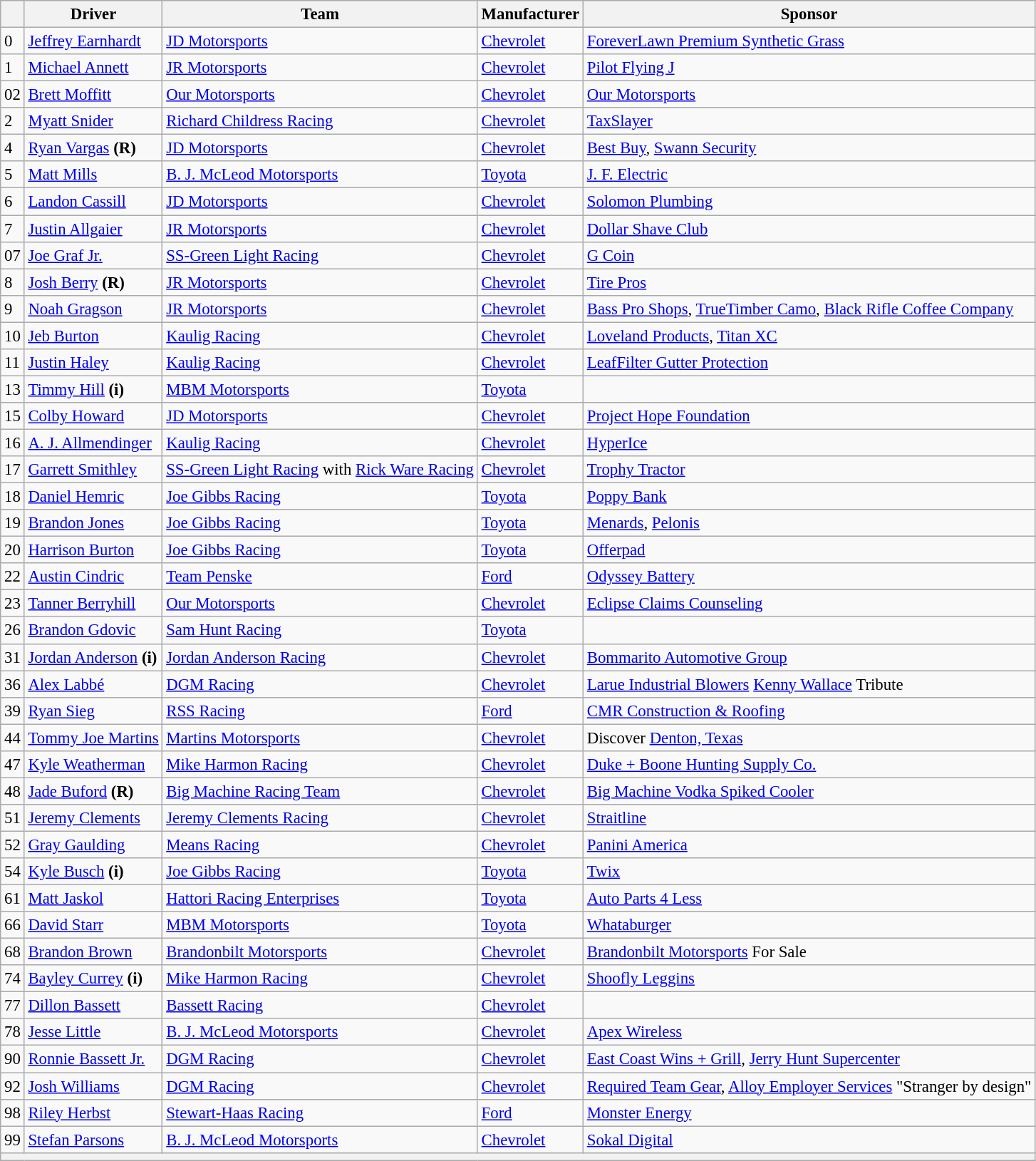<table class="wikitable" style="font-size:95%">
<tr>
<th></th>
<th>Driver</th>
<th>Team</th>
<th>Manufacturer</th>
<th>Sponsor</th>
</tr>
<tr>
<td>0</td>
<td><a href='#'>Jeffrey Earnhardt</a></td>
<td><a href='#'>JD Motorsports</a></td>
<td><a href='#'>Chevrolet</a></td>
<td><a href='#'>ForeverLawn Premium Synthetic Grass</a></td>
</tr>
<tr>
<td>1</td>
<td><a href='#'>Michael Annett</a></td>
<td><a href='#'>JR Motorsports</a></td>
<td><a href='#'>Chevrolet</a></td>
<td><a href='#'>Pilot Flying J</a></td>
</tr>
<tr>
<td>02</td>
<td><a href='#'>Brett Moffitt</a></td>
<td><a href='#'>Our Motorsports</a></td>
<td><a href='#'>Chevrolet</a></td>
<td><a href='#'>Our Motorsports</a></td>
</tr>
<tr>
<td>2</td>
<td><a href='#'>Myatt Snider</a></td>
<td><a href='#'>Richard Childress Racing</a></td>
<td><a href='#'>Chevrolet</a></td>
<td><a href='#'>TaxSlayer</a></td>
</tr>
<tr>
<td>4</td>
<td><a href='#'>Ryan Vargas</a> <strong>(R)</strong></td>
<td><a href='#'>JD Motorsports</a></td>
<td><a href='#'>Chevrolet</a></td>
<td><a href='#'>Best Buy</a>, <a href='#'>Swann Security</a></td>
</tr>
<tr>
<td>5</td>
<td><a href='#'>Matt Mills</a></td>
<td><a href='#'>B. J. McLeod Motorsports</a></td>
<td><a href='#'>Toyota</a></td>
<td><a href='#'>J. F. Electric</a></td>
</tr>
<tr>
<td>6</td>
<td><a href='#'>Landon Cassill</a></td>
<td><a href='#'>JD Motorsports</a></td>
<td><a href='#'>Chevrolet</a></td>
<td><a href='#'>Solomon Plumbing</a></td>
</tr>
<tr>
<td>7</td>
<td><a href='#'>Justin Allgaier</a></td>
<td><a href='#'>JR Motorsports</a></td>
<td><a href='#'>Chevrolet</a></td>
<td><a href='#'>Dollar Shave Club</a></td>
</tr>
<tr>
<td>07</td>
<td><a href='#'>Joe Graf Jr.</a></td>
<td><a href='#'>SS-Green Light Racing</a></td>
<td><a href='#'>Chevrolet</a></td>
<td><a href='#'>G Coin</a></td>
</tr>
<tr>
<td>8</td>
<td><a href='#'>Josh Berry</a> <strong>(R)</strong></td>
<td><a href='#'>JR Motorsports</a></td>
<td><a href='#'>Chevrolet</a></td>
<td><a href='#'>Tire Pros</a></td>
</tr>
<tr>
<td>9</td>
<td><a href='#'>Noah Gragson</a></td>
<td><a href='#'>JR Motorsports</a></td>
<td><a href='#'>Chevrolet</a></td>
<td><a href='#'>Bass Pro Shops</a>, <a href='#'>TrueTimber Camo</a>, <a href='#'>Black Rifle Coffee Company</a></td>
</tr>
<tr>
<td>10</td>
<td><a href='#'>Jeb Burton</a></td>
<td><a href='#'>Kaulig Racing</a></td>
<td><a href='#'>Chevrolet</a></td>
<td><a href='#'>Loveland Products</a>, <a href='#'>Titan XC</a></td>
</tr>
<tr>
<td>11</td>
<td><a href='#'>Justin Haley</a></td>
<td><a href='#'>Kaulig Racing</a></td>
<td><a href='#'>Chevrolet</a></td>
<td><a href='#'>LeafFilter Gutter Protection</a></td>
</tr>
<tr>
<td>13</td>
<td><a href='#'>Timmy Hill</a> <strong>(i)</strong></td>
<td><a href='#'>MBM Motorsports</a></td>
<td><a href='#'>Toyota</a></td>
<td></td>
</tr>
<tr>
<td>15</td>
<td><a href='#'>Colby Howard</a></td>
<td><a href='#'>JD Motorsports</a></td>
<td><a href='#'>Chevrolet</a></td>
<td><a href='#'>Project Hope Foundation</a></td>
</tr>
<tr>
<td>16</td>
<td><a href='#'>A. J. Allmendinger</a></td>
<td><a href='#'>Kaulig Racing</a></td>
<td><a href='#'>Chevrolet</a></td>
<td><a href='#'>HyperIce</a></td>
</tr>
<tr>
<td>17</td>
<td><a href='#'>Garrett Smithley</a></td>
<td><a href='#'>SS-Green Light Racing</a> with <a href='#'>Rick Ware Racing</a></td>
<td><a href='#'>Chevrolet</a></td>
<td><a href='#'>Trophy Tractor</a></td>
</tr>
<tr>
<td>18</td>
<td><a href='#'>Daniel Hemric</a></td>
<td><a href='#'>Joe Gibbs Racing</a></td>
<td><a href='#'>Toyota</a></td>
<td><a href='#'>Poppy Bank</a></td>
</tr>
<tr>
<td>19</td>
<td><a href='#'>Brandon Jones</a></td>
<td><a href='#'>Joe Gibbs Racing</a></td>
<td><a href='#'>Toyota</a></td>
<td><a href='#'>Menards</a>, <a href='#'>Pelonis</a></td>
</tr>
<tr>
<td>20</td>
<td><a href='#'>Harrison Burton</a></td>
<td><a href='#'>Joe Gibbs Racing</a></td>
<td><a href='#'>Toyota</a></td>
<td><a href='#'>Offerpad</a></td>
</tr>
<tr>
<td>22</td>
<td><a href='#'>Austin Cindric</a></td>
<td><a href='#'>Team Penske</a></td>
<td><a href='#'>Ford</a></td>
<td><a href='#'>Odyssey Battery</a></td>
</tr>
<tr>
<td>23</td>
<td><a href='#'>Tanner Berryhill</a></td>
<td><a href='#'>Our Motorsports</a></td>
<td><a href='#'>Chevrolet</a></td>
<td><a href='#'>Eclipse Claims Counseling</a></td>
</tr>
<tr>
<td>26</td>
<td><a href='#'>Brandon Gdovic</a></td>
<td><a href='#'>Sam Hunt Racing</a></td>
<td><a href='#'>Toyota</a></td>
<td></td>
</tr>
<tr>
<td>31</td>
<td><a href='#'>Jordan Anderson</a> <strong>(i)</strong></td>
<td><a href='#'>Jordan Anderson Racing</a></td>
<td><a href='#'>Chevrolet</a></td>
<td><a href='#'>Bommarito Automotive Group</a></td>
</tr>
<tr>
<td>36</td>
<td><a href='#'>Alex Labbé</a></td>
<td><a href='#'>DGM Racing</a></td>
<td><a href='#'>Chevrolet</a></td>
<td><a href='#'>Larue Industrial Blowers</a> <a href='#'>Kenny Wallace</a> Tribute</td>
</tr>
<tr>
<td>39</td>
<td><a href='#'>Ryan Sieg</a></td>
<td><a href='#'>RSS Racing</a></td>
<td><a href='#'>Ford</a></td>
<td><a href='#'>CMR Construction & Roofing</a></td>
</tr>
<tr>
<td>44</td>
<td><a href='#'>Tommy Joe Martins</a></td>
<td><a href='#'>Martins Motorsports</a></td>
<td><a href='#'>Chevrolet</a></td>
<td>Discover <a href='#'>Denton, Texas</a></td>
</tr>
<tr>
<td>47</td>
<td><a href='#'>Kyle Weatherman</a></td>
<td><a href='#'>Mike Harmon Racing</a></td>
<td><a href='#'>Chevrolet</a></td>
<td><a href='#'>Duke + Boone Hunting Supply Co.</a></td>
</tr>
<tr>
<td>48</td>
<td><a href='#'>Jade Buford</a> <strong>(R)</strong></td>
<td><a href='#'>Big Machine Racing Team</a></td>
<td><a href='#'>Chevrolet</a></td>
<td><a href='#'>Big Machine Vodka Spiked Cooler</a></td>
</tr>
<tr>
<td>51</td>
<td><a href='#'>Jeremy Clements</a></td>
<td><a href='#'>Jeremy Clements Racing</a></td>
<td><a href='#'>Chevrolet</a></td>
<td><a href='#'>Straitline</a></td>
</tr>
<tr>
<td>52</td>
<td><a href='#'>Gray Gaulding</a></td>
<td><a href='#'>Means Racing</a></td>
<td><a href='#'>Chevrolet</a></td>
<td><a href='#'>Panini America</a></td>
</tr>
<tr>
<td>54</td>
<td><a href='#'>Kyle Busch</a> <strong>(i)</strong></td>
<td><a href='#'>Joe Gibbs Racing</a></td>
<td><a href='#'>Toyota</a></td>
<td><a href='#'>Twix</a></td>
</tr>
<tr>
<td>61</td>
<td><a href='#'>Matt Jaskol</a></td>
<td><a href='#'>Hattori Racing Enterprises</a></td>
<td><a href='#'>Toyota</a></td>
<td><a href='#'>Auto Parts 4 Less</a></td>
</tr>
<tr>
<td>66</td>
<td><a href='#'>David Starr</a></td>
<td><a href='#'>MBM Motorsports</a></td>
<td><a href='#'>Toyota</a></td>
<td><a href='#'>Whataburger</a></td>
</tr>
<tr>
<td>68</td>
<td><a href='#'>Brandon Brown</a></td>
<td><a href='#'>Brandonbilt Motorsports</a></td>
<td><a href='#'>Chevrolet</a></td>
<td><a href='#'>Brandonbilt Motorsports</a> For Sale</td>
</tr>
<tr>
<td>74</td>
<td><a href='#'>Bayley Currey</a> <strong>(i)</strong></td>
<td><a href='#'>Mike Harmon Racing</a></td>
<td><a href='#'>Chevrolet</a></td>
<td><a href='#'>Shoofly Leggins</a></td>
</tr>
<tr>
<td>77</td>
<td><a href='#'>Dillon Bassett</a></td>
<td><a href='#'>Bassett Racing</a></td>
<td><a href='#'>Chevrolet</a></td>
<td></td>
</tr>
<tr>
<td>78</td>
<td><a href='#'>Jesse Little</a></td>
<td><a href='#'>B. J. McLeod Motorsports</a></td>
<td><a href='#'>Chevrolet</a></td>
<td><a href='#'>Apex Wireless</a></td>
</tr>
<tr>
<td>90</td>
<td><a href='#'>Ronnie Bassett Jr.</a></td>
<td><a href='#'>DGM Racing</a></td>
<td><a href='#'>Chevrolet</a></td>
<td><a href='#'>East Coast Wins + Grill</a>, <a href='#'>Jerry Hunt Supercenter</a></td>
</tr>
<tr>
<td>92</td>
<td><a href='#'>Josh Williams</a></td>
<td><a href='#'>DGM Racing</a></td>
<td><a href='#'>Chevrolet</a></td>
<td><a href='#'>Required Team Gear</a>, <a href='#'>Alloy Employer Services</a> "Stranger by design"</td>
</tr>
<tr>
<td>98</td>
<td><a href='#'>Riley Herbst</a></td>
<td><a href='#'>Stewart-Haas Racing</a></td>
<td><a href='#'>Ford</a></td>
<td><a href='#'>Monster Energy</a></td>
</tr>
<tr>
<td>99</td>
<td><a href='#'>Stefan Parsons</a></td>
<td><a href='#'>B. J. McLeod Motorsports</a></td>
<td><a href='#'>Chevrolet</a></td>
<td><a href='#'>Sokal Digital</a></td>
</tr>
<tr>
<th colspan="7"></th>
</tr>
</table>
